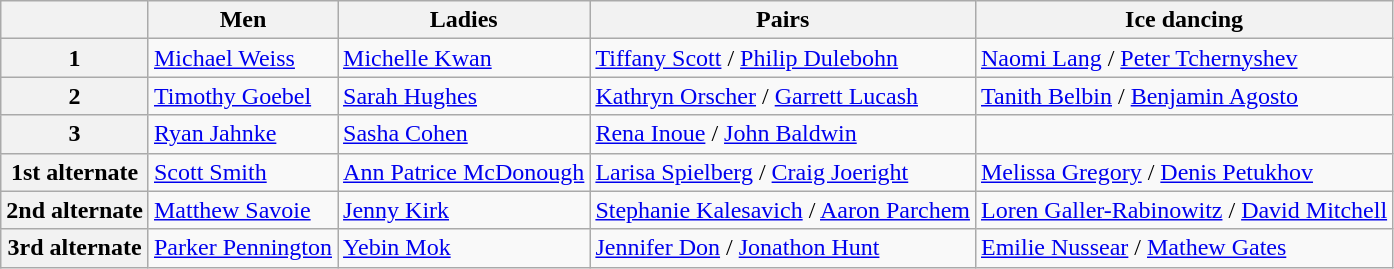<table class="wikitable">
<tr>
<th></th>
<th>Men</th>
<th>Ladies</th>
<th>Pairs</th>
<th>Ice dancing</th>
</tr>
<tr>
<th>1</th>
<td><a href='#'>Michael Weiss</a></td>
<td><a href='#'>Michelle Kwan</a></td>
<td><a href='#'>Tiffany Scott</a> / <a href='#'>Philip Dulebohn</a></td>
<td><a href='#'>Naomi Lang</a> / <a href='#'>Peter Tchernyshev</a></td>
</tr>
<tr>
<th>2</th>
<td><a href='#'>Timothy Goebel</a></td>
<td><a href='#'>Sarah Hughes</a></td>
<td><a href='#'>Kathryn Orscher</a> / <a href='#'>Garrett Lucash</a></td>
<td><a href='#'>Tanith Belbin</a> / <a href='#'>Benjamin Agosto</a></td>
</tr>
<tr>
<th>3</th>
<td><a href='#'>Ryan Jahnke</a></td>
<td><a href='#'>Sasha Cohen</a></td>
<td><a href='#'>Rena Inoue</a> / <a href='#'>John Baldwin</a></td>
<td></td>
</tr>
<tr>
<th>1st alternate</th>
<td><a href='#'>Scott Smith</a></td>
<td><a href='#'>Ann Patrice McDonough</a></td>
<td><a href='#'>Larisa Spielberg</a> / <a href='#'>Craig Joeright</a></td>
<td><a href='#'>Melissa Gregory</a> / <a href='#'>Denis Petukhov</a></td>
</tr>
<tr>
<th>2nd alternate</th>
<td><a href='#'>Matthew Savoie</a></td>
<td><a href='#'>Jenny Kirk</a></td>
<td><a href='#'>Stephanie Kalesavich</a> / <a href='#'>Aaron Parchem</a></td>
<td><a href='#'>Loren Galler-Rabinowitz</a> / <a href='#'>David Mitchell</a></td>
</tr>
<tr>
<th>3rd alternate</th>
<td><a href='#'>Parker Pennington</a></td>
<td><a href='#'>Yebin Mok</a></td>
<td><a href='#'>Jennifer Don</a> / <a href='#'>Jonathon Hunt</a></td>
<td><a href='#'>Emilie Nussear</a> / <a href='#'>Mathew Gates</a></td>
</tr>
</table>
